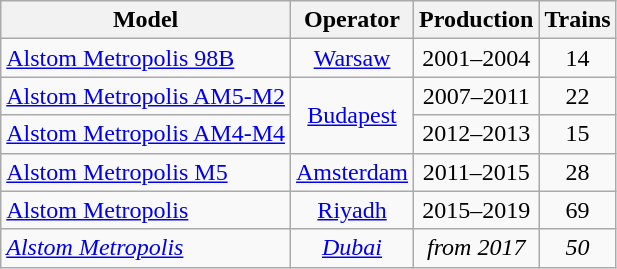<table class="wikitable" style="text-align:center;">
<tr>
<th>Model</th>
<th>Operator</th>
<th>Production</th>
<th>Trains</th>
</tr>
<tr>
<td align=left><a href='#'>Alstom Metropolis 98B</a></td>
<td><a href='#'>Warsaw</a></td>
<td>2001–2004</td>
<td>14</td>
</tr>
<tr>
<td align=left><a href='#'>Alstom Metropolis AM5-M2</a></td>
<td rowspan=2><a href='#'>Budapest</a></td>
<td>2007–2011</td>
<td>22</td>
</tr>
<tr>
<td align=left><a href='#'>Alstom Metropolis AM4-M4</a></td>
<td>2012–2013</td>
<td>15</td>
</tr>
<tr>
<td align=left><a href='#'>Alstom Metropolis M5</a></td>
<td><a href='#'>Amsterdam</a></td>
<td>2011–2015</td>
<td>28</td>
</tr>
<tr>
<td align=left><a href='#'>Alstom Metropolis</a></td>
<td><a href='#'>Riyadh</a></td>
<td>2015–2019</td>
<td>69</td>
</tr>
<tr>
<td align=left><em><a href='#'>Alstom Metropolis</a></em></td>
<td><em><a href='#'>Dubai</a></em></td>
<td><em>from 2017</em></td>
<td><em>50</em></td>
</tr>
</table>
